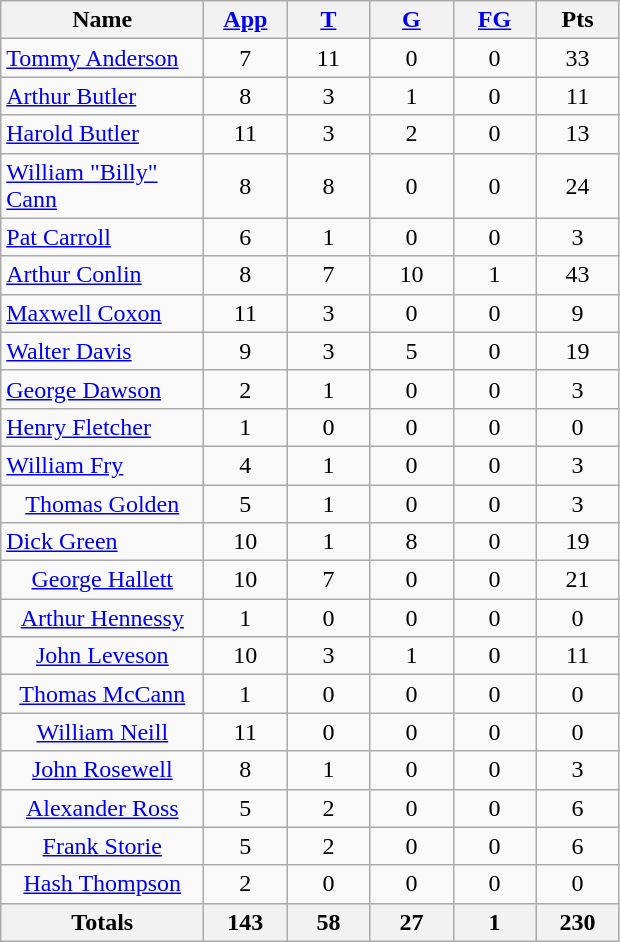<table class="wikitable sortable" style="text-align: center;">
<tr>
<th style="width:8em">Name</th>
<th style="width:3em"><a href='#'>App</a></th>
<th style="width:3em"><a href='#'>T</a></th>
<th style="width:3em"><a href='#'>G</a></th>
<th style="width:3em"><a href='#'>FG</a></th>
<th style="width:3em">Pts</th>
</tr>
<tr>
<td style="text-align:left;"><a href='#'>Tommy Anderson</a></td>
<td>7</td>
<td>11</td>
<td>0</td>
<td>0</td>
<td>33</td>
</tr>
<tr>
<td style="text-align:left;"><a href='#'>Arthur Butler</a></td>
<td>8</td>
<td>3</td>
<td>1</td>
<td>0</td>
<td>11</td>
</tr>
<tr>
<td style="text-align:left;"><a href='#'>Harold Butler</a></td>
<td>11</td>
<td>3</td>
<td>2</td>
<td>0</td>
<td>13</td>
</tr>
<tr>
<td style="text-align:left;"><a href='#'>William "Billy" Cann</a></td>
<td>8</td>
<td>8</td>
<td>0</td>
<td>0</td>
<td>24</td>
</tr>
<tr>
<td style="text-align:left;"><a href='#'>Pat Carroll</a></td>
<td>6</td>
<td>1</td>
<td>0</td>
<td>0</td>
<td>3</td>
</tr>
<tr>
<td style="text-align:left;"><a href='#'>Arthur Conlin</a></td>
<td>8</td>
<td>7</td>
<td>10</td>
<td>1</td>
<td>43</td>
</tr>
<tr>
<td style="text-align:left;"><a href='#'>Maxwell Coxon</a></td>
<td>11</td>
<td>3</td>
<td>0</td>
<td>0</td>
<td>9</td>
</tr>
<tr>
<td style="text-align:left;"><a href='#'>Walter Davis</a></td>
<td>9</td>
<td>3</td>
<td>5</td>
<td>0</td>
<td>19</td>
</tr>
<tr>
<td style="text-align:left;"><a href='#'>George Dawson</a></td>
<td>2</td>
<td>1</td>
<td>0</td>
<td>0</td>
<td>3</td>
</tr>
<tr>
<td style="text-align:left;"><a href='#'>Henry Fletcher</a></td>
<td>1</td>
<td>0</td>
<td>0</td>
<td>0</td>
<td>0</td>
</tr>
<tr>
<td style="text-align:left;"><a href='#'>William Fry</a></td>
<td>4</td>
<td>1</td>
<td>0</td>
<td>0</td>
<td>3</td>
</tr>
<tr>
<td><a href='#'>Thomas Golden</a></td>
<td>5</td>
<td>1</td>
<td>0</td>
<td>0</td>
<td>3</td>
</tr>
<tr>
<td style="text-align:left;"><a href='#'>Dick Green</a></td>
<td>10</td>
<td>1</td>
<td>8</td>
<td>0</td>
<td>19</td>
</tr>
<tr>
<td><a href='#'>George Hallett</a></td>
<td>10</td>
<td>7</td>
<td>0</td>
<td>0</td>
<td>21</td>
</tr>
<tr>
<td><a href='#'>Arthur Hennessy</a></td>
<td>1</td>
<td>0</td>
<td>0</td>
<td>0</td>
<td>0</td>
</tr>
<tr>
<td><a href='#'>John Leveson</a></td>
<td>10</td>
<td>3</td>
<td>1</td>
<td>0</td>
<td>11</td>
</tr>
<tr>
<td><a href='#'>Thomas McCann</a></td>
<td>1</td>
<td>0</td>
<td>0</td>
<td>0</td>
<td>0</td>
</tr>
<tr>
<td><a href='#'>William Neill</a></td>
<td>11</td>
<td>0</td>
<td>0</td>
<td>0</td>
<td>0</td>
</tr>
<tr>
<td><a href='#'>John Rosewell</a></td>
<td>8</td>
<td>1</td>
<td>0</td>
<td>0</td>
<td>3</td>
</tr>
<tr>
<td><a href='#'>Alexander Ross</a></td>
<td>5</td>
<td>2</td>
<td>0</td>
<td>0</td>
<td>6</td>
</tr>
<tr>
<td><a href='#'>Frank Storie</a></td>
<td>5</td>
<td>2</td>
<td>0</td>
<td>0</td>
<td>6</td>
</tr>
<tr>
<td><a href='#'>Hash Thompson</a></td>
<td>2</td>
<td>0</td>
<td>0</td>
<td>0</td>
<td>0</td>
</tr>
<tr>
<th>Totals</th>
<th>143</th>
<th>58</th>
<th>27</th>
<th>1</th>
<th>230</th>
</tr>
</table>
